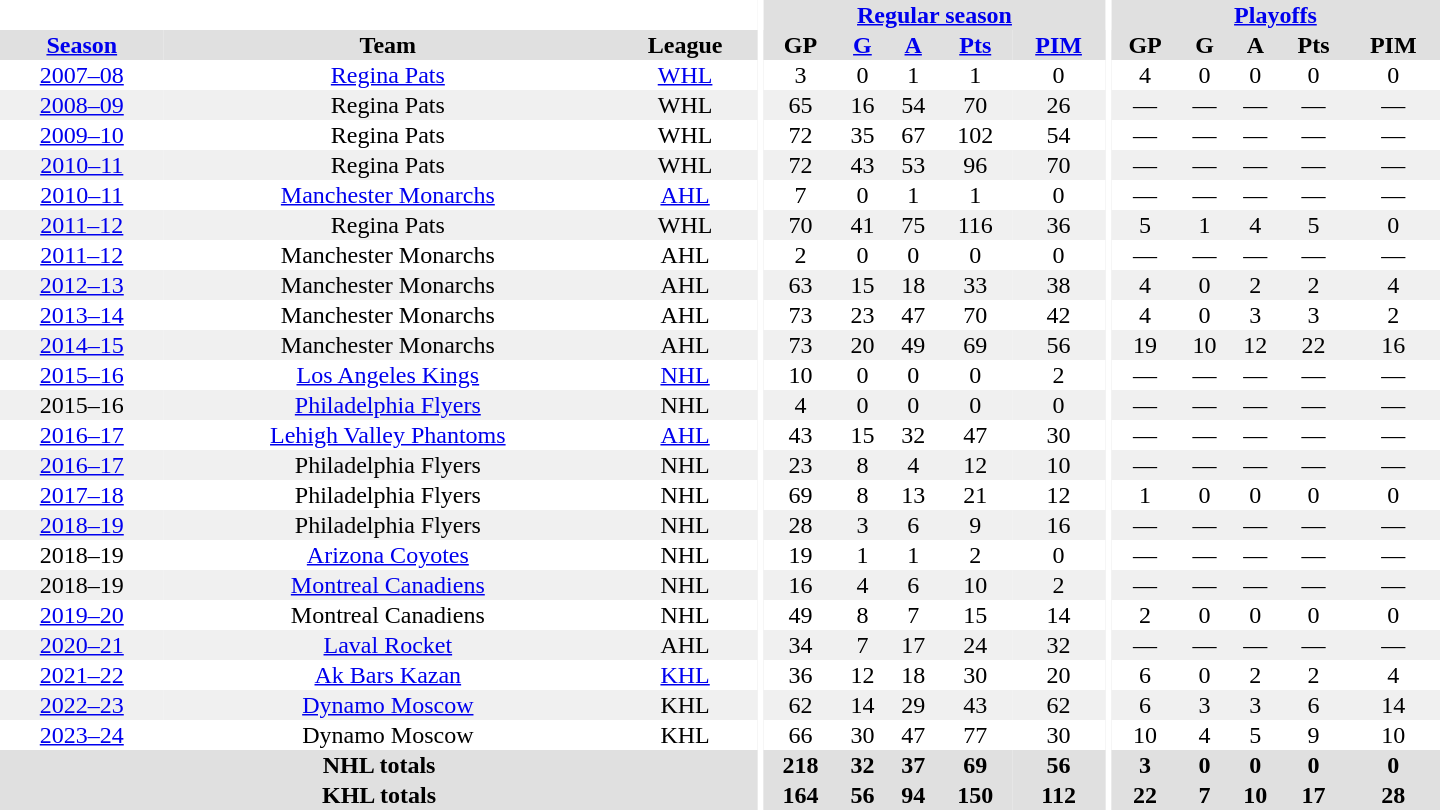<table border="0" cellpadding="1" cellspacing="0" style="text-align:center; width:60em">
<tr bgcolor="#e0e0e0">
<th colspan="3" bgcolor="#ffffff"></th>
<th rowspan="99" bgcolor="#ffffff"></th>
<th colspan="5"><a href='#'>Regular season</a></th>
<th rowspan="99" bgcolor="#ffffff"></th>
<th colspan="5"><a href='#'>Playoffs</a></th>
</tr>
<tr bgcolor="#e0e0e0">
<th><a href='#'>Season</a></th>
<th>Team</th>
<th>League</th>
<th>GP</th>
<th><a href='#'>G</a></th>
<th><a href='#'>A</a></th>
<th><a href='#'>Pts</a></th>
<th><a href='#'>PIM</a></th>
<th>GP</th>
<th>G</th>
<th>A</th>
<th>Pts</th>
<th>PIM</th>
</tr>
<tr>
<td><a href='#'>2007–08</a></td>
<td><a href='#'>Regina Pats</a></td>
<td><a href='#'>WHL</a></td>
<td>3</td>
<td>0</td>
<td>1</td>
<td>1</td>
<td>0</td>
<td>4</td>
<td>0</td>
<td>0</td>
<td>0</td>
<td>0</td>
</tr>
<tr bgcolor="#f0f0f0">
<td><a href='#'>2008–09</a></td>
<td>Regina Pats</td>
<td>WHL</td>
<td>65</td>
<td>16</td>
<td>54</td>
<td>70</td>
<td>26</td>
<td>—</td>
<td>—</td>
<td>—</td>
<td>—</td>
<td>—</td>
</tr>
<tr>
<td><a href='#'>2009–10</a></td>
<td>Regina Pats</td>
<td>WHL</td>
<td>72</td>
<td>35</td>
<td>67</td>
<td>102</td>
<td>54</td>
<td>—</td>
<td>—</td>
<td>—</td>
<td>—</td>
<td>—</td>
</tr>
<tr bgcolor="#f0f0f0">
<td><a href='#'>2010–11</a></td>
<td>Regina Pats</td>
<td>WHL</td>
<td>72</td>
<td>43</td>
<td>53</td>
<td>96</td>
<td>70</td>
<td>—</td>
<td>—</td>
<td>—</td>
<td>—</td>
<td>—</td>
</tr>
<tr>
<td><a href='#'>2010–11</a></td>
<td><a href='#'>Manchester Monarchs</a></td>
<td><a href='#'>AHL</a></td>
<td>7</td>
<td>0</td>
<td>1</td>
<td>1</td>
<td>0</td>
<td>—</td>
<td>—</td>
<td>—</td>
<td>—</td>
<td>—</td>
</tr>
<tr bgcolor="#f0f0f0">
<td><a href='#'>2011–12</a></td>
<td>Regina Pats</td>
<td>WHL</td>
<td>70</td>
<td>41</td>
<td>75</td>
<td>116</td>
<td>36</td>
<td>5</td>
<td>1</td>
<td>4</td>
<td>5</td>
<td>0</td>
</tr>
<tr>
<td><a href='#'>2011–12</a></td>
<td>Manchester Monarchs</td>
<td>AHL</td>
<td>2</td>
<td>0</td>
<td>0</td>
<td>0</td>
<td>0</td>
<td>—</td>
<td>—</td>
<td>—</td>
<td>—</td>
<td>—</td>
</tr>
<tr bgcolor="#f0f0f0">
<td><a href='#'>2012–13</a></td>
<td>Manchester Monarchs</td>
<td>AHL</td>
<td>63</td>
<td>15</td>
<td>18</td>
<td>33</td>
<td>38</td>
<td>4</td>
<td>0</td>
<td>2</td>
<td>2</td>
<td>4</td>
</tr>
<tr>
<td><a href='#'>2013–14</a></td>
<td>Manchester Monarchs</td>
<td>AHL</td>
<td>73</td>
<td>23</td>
<td>47</td>
<td>70</td>
<td>42</td>
<td>4</td>
<td>0</td>
<td>3</td>
<td>3</td>
<td>2</td>
</tr>
<tr bgcolor="#f0f0f0">
<td><a href='#'>2014–15</a></td>
<td>Manchester Monarchs</td>
<td>AHL</td>
<td>73</td>
<td>20</td>
<td>49</td>
<td>69</td>
<td>56</td>
<td>19</td>
<td>10</td>
<td>12</td>
<td>22</td>
<td>16</td>
</tr>
<tr>
<td><a href='#'>2015–16</a></td>
<td><a href='#'>Los Angeles Kings</a></td>
<td><a href='#'>NHL</a></td>
<td>10</td>
<td>0</td>
<td>0</td>
<td>0</td>
<td>2</td>
<td>—</td>
<td>—</td>
<td>—</td>
<td>—</td>
<td>—</td>
</tr>
<tr bgcolor="#f0f0f0">
<td>2015–16</td>
<td><a href='#'>Philadelphia Flyers</a></td>
<td>NHL</td>
<td>4</td>
<td>0</td>
<td>0</td>
<td>0</td>
<td>0</td>
<td>—</td>
<td>—</td>
<td>—</td>
<td>—</td>
<td>—</td>
</tr>
<tr>
<td><a href='#'>2016–17</a></td>
<td><a href='#'>Lehigh Valley Phantoms</a></td>
<td><a href='#'>AHL</a></td>
<td>43</td>
<td>15</td>
<td>32</td>
<td>47</td>
<td>30</td>
<td>—</td>
<td>—</td>
<td>—</td>
<td>—</td>
<td>—</td>
</tr>
<tr bgcolor="#f0f0f0">
<td><a href='#'>2016–17</a></td>
<td>Philadelphia Flyers</td>
<td>NHL</td>
<td>23</td>
<td>8</td>
<td>4</td>
<td>12</td>
<td>10</td>
<td>—</td>
<td>—</td>
<td>—</td>
<td>—</td>
<td>—</td>
</tr>
<tr>
<td><a href='#'>2017–18</a></td>
<td>Philadelphia Flyers</td>
<td>NHL</td>
<td>69</td>
<td>8</td>
<td>13</td>
<td>21</td>
<td>12</td>
<td>1</td>
<td>0</td>
<td>0</td>
<td>0</td>
<td>0</td>
</tr>
<tr bgcolor="#f0f0f0">
<td><a href='#'>2018–19</a></td>
<td>Philadelphia Flyers</td>
<td>NHL</td>
<td>28</td>
<td>3</td>
<td>6</td>
<td>9</td>
<td>16</td>
<td>—</td>
<td>—</td>
<td>—</td>
<td>—</td>
<td>—</td>
</tr>
<tr>
<td>2018–19</td>
<td><a href='#'>Arizona Coyotes</a></td>
<td>NHL</td>
<td>19</td>
<td>1</td>
<td>1</td>
<td>2</td>
<td>0</td>
<td>—</td>
<td>—</td>
<td>—</td>
<td>—</td>
<td>—</td>
</tr>
<tr bgcolor="#f0f0f0">
<td>2018–19</td>
<td><a href='#'>Montreal Canadiens</a></td>
<td>NHL</td>
<td>16</td>
<td>4</td>
<td>6</td>
<td>10</td>
<td>2</td>
<td>—</td>
<td>—</td>
<td>—</td>
<td>—</td>
<td>—</td>
</tr>
<tr>
<td><a href='#'>2019–20</a></td>
<td>Montreal Canadiens</td>
<td>NHL</td>
<td>49</td>
<td>8</td>
<td>7</td>
<td>15</td>
<td>14</td>
<td>2</td>
<td>0</td>
<td>0</td>
<td>0</td>
<td>0</td>
</tr>
<tr bgcolor="#f0f0f0">
<td><a href='#'>2020–21</a></td>
<td><a href='#'>Laval Rocket</a></td>
<td>AHL</td>
<td>34</td>
<td>7</td>
<td>17</td>
<td>24</td>
<td>32</td>
<td>—</td>
<td>—</td>
<td>—</td>
<td>—</td>
<td>—</td>
</tr>
<tr>
<td><a href='#'>2021–22</a></td>
<td><a href='#'>Ak Bars Kazan</a></td>
<td><a href='#'>KHL</a></td>
<td>36</td>
<td>12</td>
<td>18</td>
<td>30</td>
<td>20</td>
<td>6</td>
<td>0</td>
<td>2</td>
<td>2</td>
<td>4</td>
</tr>
<tr bgcolor="#f0f0f0">
<td><a href='#'>2022–23</a></td>
<td><a href='#'>Dynamo Moscow</a></td>
<td>KHL</td>
<td>62</td>
<td>14</td>
<td>29</td>
<td>43</td>
<td>62</td>
<td>6</td>
<td>3</td>
<td>3</td>
<td>6</td>
<td>14</td>
</tr>
<tr>
<td><a href='#'>2023–24</a></td>
<td>Dynamo Moscow</td>
<td>KHL</td>
<td>66</td>
<td>30</td>
<td>47</td>
<td>77</td>
<td>30</td>
<td>10</td>
<td>4</td>
<td>5</td>
<td>9</td>
<td>10</td>
</tr>
<tr bgcolor="#e0e0e0">
<th colspan="3">NHL totals</th>
<th>218</th>
<th>32</th>
<th>37</th>
<th>69</th>
<th>56</th>
<th>3</th>
<th>0</th>
<th>0</th>
<th>0</th>
<th>0</th>
</tr>
<tr bgcolor="#e0e0e0">
<th colspan="3">KHL totals</th>
<th>164</th>
<th>56</th>
<th>94</th>
<th>150</th>
<th>112</th>
<th>22</th>
<th>7</th>
<th>10</th>
<th>17</th>
<th>28</th>
</tr>
</table>
